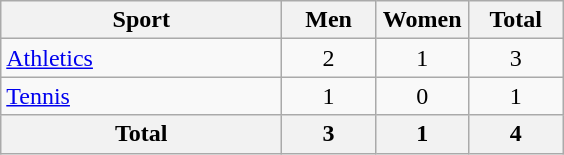<table class="wikitable sortable" style="text-align:center;">
<tr>
<th width=180>Sport</th>
<th width=55>Men</th>
<th width=55>Women</th>
<th width=55>Total</th>
</tr>
<tr>
<td align=left><a href='#'>Athletics</a></td>
<td>2</td>
<td>1</td>
<td>3</td>
</tr>
<tr>
<td align=left><a href='#'>Tennis</a></td>
<td>1</td>
<td>0</td>
<td>1</td>
</tr>
<tr>
<th>Total</th>
<th>3</th>
<th>1</th>
<th>4</th>
</tr>
</table>
